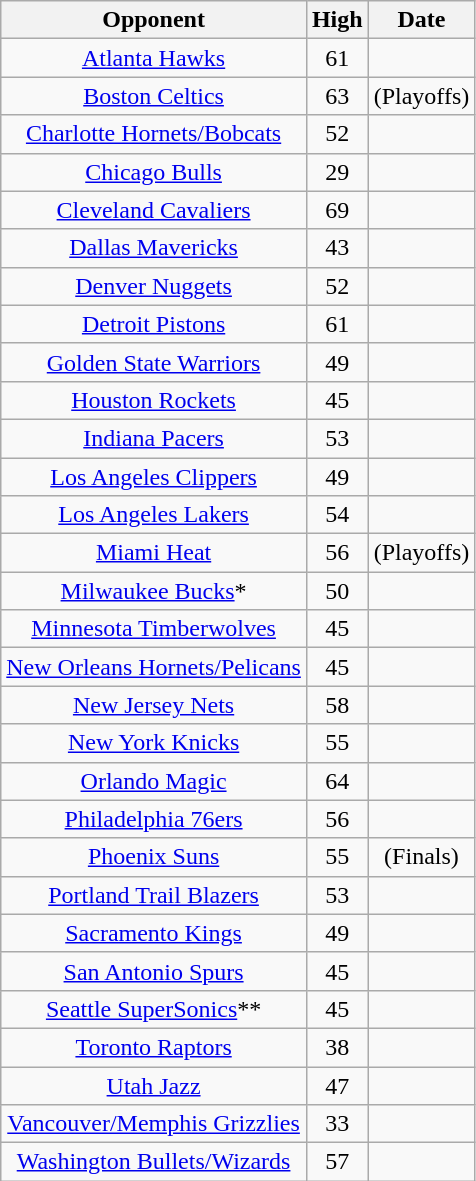<table class="wikitable" style="text-align:center">
<tr Career highs against opponents>
<th>Opponent</th>
<th>High</th>
<th>Date</th>
</tr>
<tr>
<td><a href='#'>Atlanta Hawks</a></td>
<td>61</td>
<td></td>
</tr>
<tr>
<td><a href='#'>Boston Celtics</a></td>
<td>63 </td>
<td> (Playoffs)</td>
</tr>
<tr>
<td><a href='#'>Charlotte Hornets/Bobcats</a></td>
<td>52</td>
<td></td>
</tr>
<tr>
<td><a href='#'>Chicago Bulls</a></td>
<td>29</td>
<td></td>
</tr>
<tr>
<td><a href='#'>Cleveland Cavaliers</a></td>
<td>69 </td>
<td></td>
</tr>
<tr>
<td><a href='#'>Dallas Mavericks</a></td>
<td>43</td>
<td></td>
</tr>
<tr>
<td><a href='#'>Denver Nuggets</a></td>
<td>52</td>
<td></td>
</tr>
<tr>
<td><a href='#'>Detroit Pistons</a></td>
<td>61 </td>
<td></td>
</tr>
<tr>
<td><a href='#'>Golden State Warriors</a></td>
<td>49</td>
<td></td>
</tr>
<tr>
<td><a href='#'>Houston Rockets</a></td>
<td>45</td>
<td></td>
</tr>
<tr>
<td><a href='#'>Indiana Pacers</a></td>
<td>53</td>
<td></td>
</tr>
<tr>
<td><a href='#'>Los Angeles Clippers</a></td>
<td>49</td>
<td></td>
</tr>
<tr>
<td><a href='#'>Los Angeles Lakers</a></td>
<td>54 </td>
<td></td>
</tr>
<tr>
<td><a href='#'>Miami Heat</a></td>
<td>56</td>
<td> (Playoffs)</td>
</tr>
<tr>
<td><a href='#'>Milwaukee Bucks</a>*</td>
<td>50</td>
<td></td>
</tr>
<tr>
<td><a href='#'>Minnesota Timberwolves</a></td>
<td>45</td>
<td></td>
</tr>
<tr>
<td><a href='#'>New Orleans Hornets/Pelicans</a></td>
<td>45</td>
<td></td>
</tr>
<tr>
<td><a href='#'>New Jersey Nets</a></td>
<td>58</td>
<td></td>
</tr>
<tr>
<td><a href='#'>New York Knicks</a></td>
<td>55</td>
<td></td>
</tr>
<tr>
<td><a href='#'>Orlando Magic</a></td>
<td>64</td>
<td></td>
</tr>
<tr>
<td><a href='#'>Philadelphia 76ers</a></td>
<td>56</td>
<td></td>
</tr>
<tr>
<td><a href='#'>Phoenix Suns</a></td>
<td>55</td>
<td> (Finals)</td>
</tr>
<tr>
<td><a href='#'>Portland Trail Blazers</a></td>
<td>53</td>
<td></td>
</tr>
<tr>
<td><a href='#'>Sacramento Kings</a></td>
<td>49</td>
<td></td>
</tr>
<tr>
<td><a href='#'>San Antonio Spurs</a></td>
<td>45</td>
<td></td>
</tr>
<tr>
<td><a href='#'>Seattle SuperSonics</a>**</td>
<td>45</td>
<td></td>
</tr>
<tr>
<td><a href='#'>Toronto Raptors</a></td>
<td>38</td>
<td></td>
</tr>
<tr>
<td><a href='#'>Utah Jazz</a></td>
<td>47</td>
<td></td>
</tr>
<tr>
<td><a href='#'>Vancouver/Memphis Grizzlies</a></td>
<td>33</td>
<td></td>
</tr>
<tr>
<td><a href='#'>Washington Bullets/Wizards</a></td>
<td>57</td>
<td></td>
</tr>
</table>
